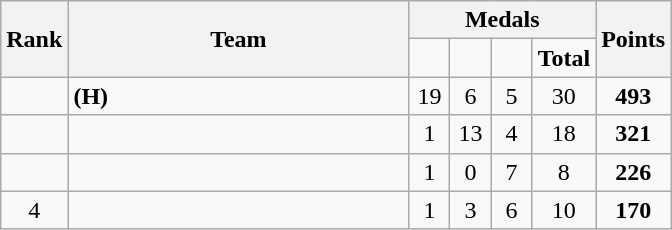<table class="wikitable">
<tr>
<th rowspan=2>Rank</th>
<th style="width:220px;" rowspan="2">Team</th>
<th colspan=4>Medals</th>
<th rowspan=2>Points</th>
</tr>
<tr>
<td style="width:20px; text-align:center;"></td>
<td style="width:20px; text-align:center;"></td>
<td style="width:20px; text-align:center;"></td>
<td><strong>Total</strong></td>
</tr>
<tr>
<td align=center></td>
<td> <strong>(H)</strong></td>
<td align=center>19</td>
<td align=center>6</td>
<td align=center>5</td>
<td align=center>30</td>
<td align=center><strong>493</strong></td>
</tr>
<tr>
<td align=center></td>
<td></td>
<td align=center>1</td>
<td align=center>13</td>
<td align=center>4</td>
<td align=center>18</td>
<td align=center><strong>321</strong></td>
</tr>
<tr>
<td align=center></td>
<td></td>
<td align=center>1</td>
<td align=center>0</td>
<td align=center>7</td>
<td align=center>8</td>
<td align=center><strong>226</strong></td>
</tr>
<tr>
<td align=center>4</td>
<td></td>
<td align=center>1</td>
<td align=center>3</td>
<td align=center>6</td>
<td align=center>10</td>
<td align=center><strong>170</strong></td>
</tr>
</table>
